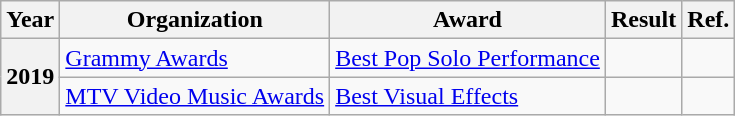<table class="wikitable plainrowheaders">
<tr>
<th>Year</th>
<th>Organization</th>
<th>Award</th>
<th>Result</th>
<th>Ref.</th>
</tr>
<tr>
<th rowspan="2" scope="row">2019</th>
<td><a href='#'>Grammy Awards</a></td>
<td><a href='#'>Best Pop Solo Performance</a></td>
<td></td>
<td></td>
</tr>
<tr>
<td><a href='#'>MTV Video Music Awards</a></td>
<td><a href='#'>Best Visual Effects</a></td>
<td></td>
<td></td>
</tr>
</table>
